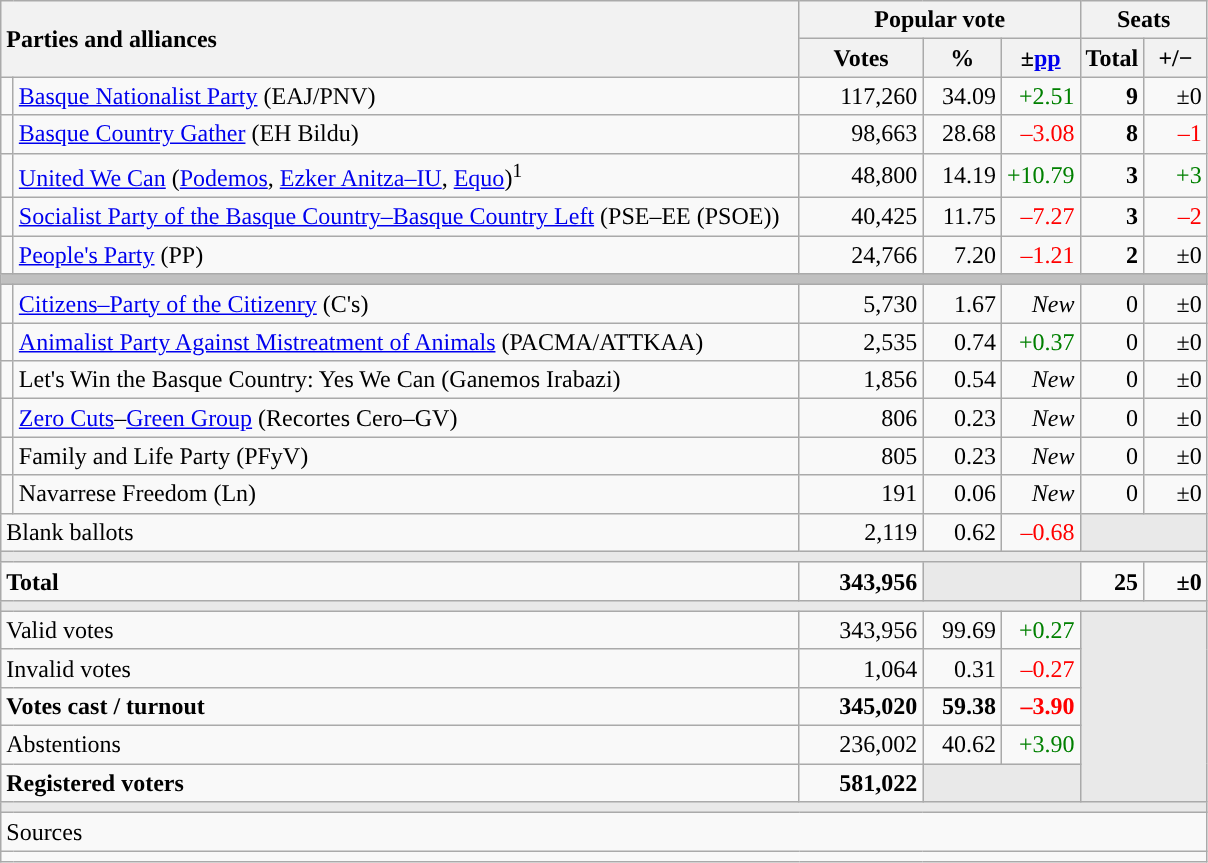<table class="wikitable" style="text-align:right;">
<tr>
<th style="text-align:left;" rowspan="2" colspan="2" width="525">Parties and alliances</th>
<th colspan="3">Popular vote</th>
<th colspan="2">Seats</th>
</tr>
<tr>
<th width="75">Votes</th>
<th width="45">%</th>
<th width="45">±<a href='#'>pp</a></th>
<th width="35">Total</th>
<th width="35">+/−</th>
</tr>
<tr>
<td width="1" style="color:inherit;background:"></td>
<td align="left"><a href='#'>Basque Nationalist Party</a> (EAJ/PNV)</td>
<td>117,260</td>
<td>34.09</td>
<td style="color:green;">+2.51</td>
<td><strong>9</strong></td>
<td>±0</td>
</tr>
<tr>
<td style="color:inherit;background:"></td>
<td align="left"><a href='#'>Basque Country Gather</a> (EH Bildu)</td>
<td>98,663</td>
<td>28.68</td>
<td style="color:red;">–3.08</td>
<td><strong>8</strong></td>
<td style="color:red;">–1</td>
</tr>
<tr>
<td style="color:inherit;background:"></td>
<td align="left"><a href='#'>United We Can</a> (<a href='#'>Podemos</a>, <a href='#'>Ezker Anitza–IU</a>, <a href='#'>Equo</a>)<sup>1</sup></td>
<td>48,800</td>
<td>14.19</td>
<td style="color:green;">+10.79</td>
<td><strong>3</strong></td>
<td style="color:green;">+3</td>
</tr>
<tr>
<td style="color:inherit;background:"></td>
<td align="left"><a href='#'>Socialist Party of the Basque Country–Basque Country Left</a> (PSE–EE (PSOE))</td>
<td>40,425</td>
<td>11.75</td>
<td style="color:red;">–7.27</td>
<td><strong>3</strong></td>
<td style="color:red;">–2</td>
</tr>
<tr>
<td style="color:inherit;background:"></td>
<td align="left"><a href='#'>People's Party</a> (PP)</td>
<td>24,766</td>
<td>7.20</td>
<td style="color:red;">–1.21</td>
<td><strong>2</strong></td>
<td>±0</td>
</tr>
<tr>
<td colspan="7" bgcolor="#C0C0C0"></td>
</tr>
<tr>
<td style="color:inherit;background:"></td>
<td align="left"><a href='#'>Citizens–Party of the Citizenry</a> (C's)</td>
<td>5,730</td>
<td>1.67</td>
<td><em>New</em></td>
<td>0</td>
<td>±0</td>
</tr>
<tr>
<td style="color:inherit;background:"></td>
<td align="left"><a href='#'>Animalist Party Against Mistreatment of Animals</a> (PACMA/ATTKAA)</td>
<td>2,535</td>
<td>0.74</td>
<td style="color:green;">+0.37</td>
<td>0</td>
<td>±0</td>
</tr>
<tr>
<td style="color:inherit;background:"></td>
<td align="left">Let's Win the Basque Country: Yes We Can (Ganemos Irabazi)</td>
<td>1,856</td>
<td>0.54</td>
<td><em>New</em></td>
<td>0</td>
<td>±0</td>
</tr>
<tr>
<td style="color:inherit;background:"></td>
<td align="left"><a href='#'>Zero Cuts</a>–<a href='#'>Green Group</a> (Recortes Cero–GV)</td>
<td>806</td>
<td>0.23</td>
<td><em>New</em></td>
<td>0</td>
<td>±0</td>
</tr>
<tr>
<td style="color:inherit;background:"></td>
<td align="left">Family and Life Party (PFyV)</td>
<td>805</td>
<td>0.23</td>
<td><em>New</em></td>
<td>0</td>
<td>±0</td>
</tr>
<tr>
<td style="color:inherit;background:"></td>
<td align="left">Navarrese Freedom (Ln)</td>
<td>191</td>
<td>0.06</td>
<td><em>New</em></td>
<td>0</td>
<td>±0</td>
</tr>
<tr>
<td align="left" colspan="2">Blank ballots</td>
<td>2,119</td>
<td>0.62</td>
<td style="color:red;">–0.68</td>
<td bgcolor="#E9E9E9" colspan="2"></td>
</tr>
<tr>
<td colspan="7" bgcolor="#E9E9E9"></td>
</tr>
<tr style="font-weight:bold;">
<td align="left" colspan="2">Total</td>
<td>343,956</td>
<td bgcolor="#E9E9E9" colspan="2"></td>
<td>25</td>
<td>±0</td>
</tr>
<tr>
<td colspan="7" bgcolor="#E9E9E9"></td>
</tr>
<tr>
<td align="left" colspan="2">Valid votes</td>
<td>343,956</td>
<td>99.69</td>
<td style="color:green;">+0.27</td>
<td bgcolor="#E9E9E9" colspan="2" rowspan="5"></td>
</tr>
<tr>
<td align="left" colspan="2">Invalid votes</td>
<td>1,064</td>
<td>0.31</td>
<td style="color:red;">–0.27</td>
</tr>
<tr style="font-weight:bold;">
<td align="left" colspan="2">Votes cast / turnout</td>
<td>345,020</td>
<td>59.38</td>
<td style="color:red;">–3.90</td>
</tr>
<tr>
<td align="left" colspan="2">Abstentions</td>
<td>236,002</td>
<td>40.62</td>
<td style="color:green;">+3.90</td>
</tr>
<tr style="font-weight:bold;">
<td align="left" colspan="2">Registered voters</td>
<td>581,022</td>
<td bgcolor="#E9E9E9" colspan="2"></td>
</tr>
<tr>
<td colspan="7" bgcolor="#E9E9E9"></td>
</tr>
<tr>
<td align="left" colspan="7">Sources</td>
</tr>
<tr>
<td colspan="7" style="text-align:left; max-width:790px;"></td>
</tr>
</table>
